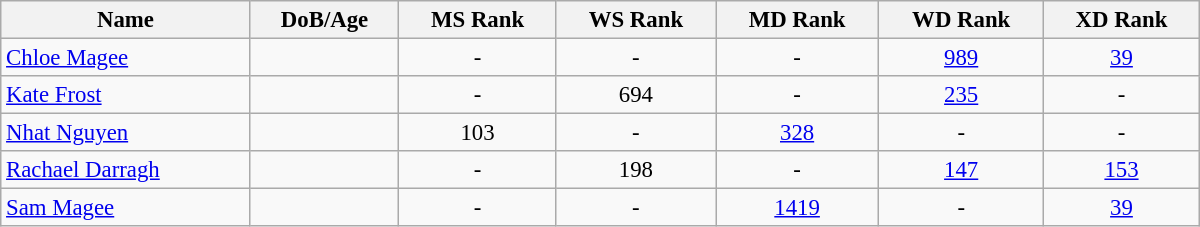<table class="wikitable"  style="width:800px; font-size:95%; text-align:center">
<tr>
<th align="left">Name</th>
<th align="left">DoB/Age</th>
<th align="left">MS Rank</th>
<th align="left">WS Rank</th>
<th align="left">MD Rank</th>
<th align="left">WD Rank</th>
<th align="left">XD Rank</th>
</tr>
<tr>
<td align="left"><a href='#'>Chloe Magee</a></td>
<td align="left"></td>
<td>-</td>
<td>-</td>
<td>-</td>
<td><a href='#'>989</a></td>
<td><a href='#'>39</a></td>
</tr>
<tr>
<td align="left"><a href='#'>Kate Frost</a></td>
<td align="left"></td>
<td>-</td>
<td>694</td>
<td>-</td>
<td><a href='#'>235</a></td>
<td>-</td>
</tr>
<tr>
<td align="left"><a href='#'>Nhat Nguyen</a></td>
<td align="left"></td>
<td>103</td>
<td>-</td>
<td><a href='#'>328</a></td>
<td>-</td>
<td>-</td>
</tr>
<tr>
<td align="left"><a href='#'>Rachael Darragh</a></td>
<td align="left"></td>
<td>-</td>
<td>198</td>
<td>-</td>
<td><a href='#'>147</a></td>
<td><a href='#'>153</a></td>
</tr>
<tr>
<td align="left"><a href='#'>Sam Magee</a></td>
<td align="left"></td>
<td>-</td>
<td>-</td>
<td><a href='#'>1419</a></td>
<td>-</td>
<td><a href='#'>39</a></td>
</tr>
</table>
